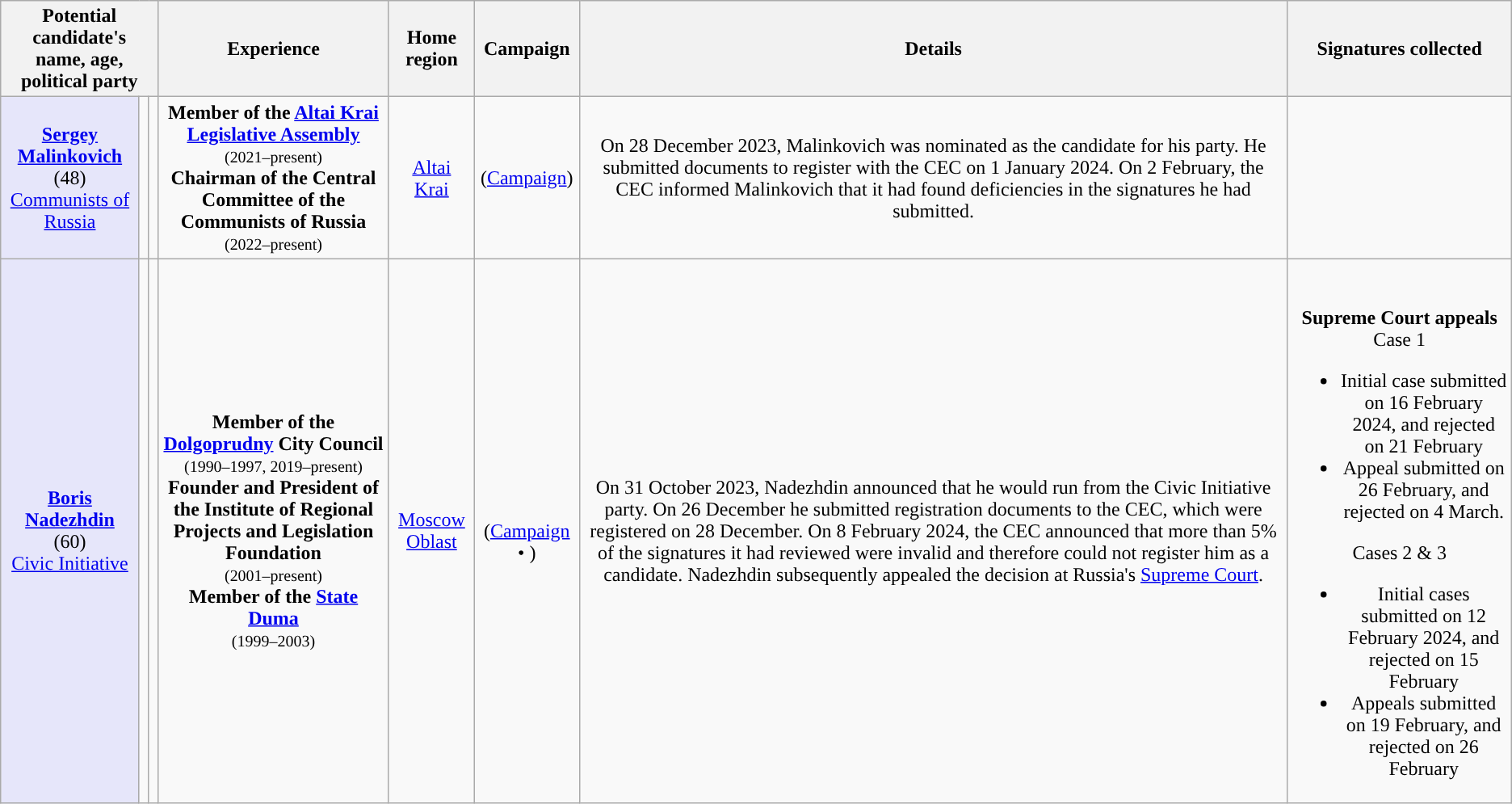<table class="wikitable" style="text-align:center">
<tr>
<th colspan="3">Potential candidate's name, age,<br>political party</th>
<th>Experience</th>
<th>Home region</th>
<th>Campaign</th>
<th>Details</th>
<th>Signatures collected</th>
</tr>
<tr>
<td style="background:lavender;"><strong><a href='#'>Sergey Malinkovich</a></strong><br>(48)<br><a href='#'>Communists of Russia</a></td>
<td></td>
<td style="background-color:"></td>
<td><strong>Member of the <a href='#'>Altai Krai Legislative Assembly</a></strong><br><small>(2021–present)</small><br><strong>Chairman of the Central Committee of the Communists of Russia</strong><br><small>(2022–present)</small></td>
<td> <a href='#'>Altai Krai</a></td>
<td>(<a href='#'>Campaign</a>)</td>
<td>On 28 December 2023, Malinkovich was nominated as the candidate for his party. He submitted documents to register with the CEC on 1 January 2024. On 2 February, the CEC informed Malinkovich that it had found deficiencies in the signatures he had submitted.</td>
<td></td>
</tr>
<tr>
<td style="background:lavender;"><strong><a href='#'>Boris Nadezhdin</a></strong><br>(60)<br><a href='#'>Civic Initiative</a></td>
<td></td>
<td style="background-color:"></td>
<td><strong>Member of the <a href='#'>Dolgoprudny</a> City Council</strong><br><small>(1990–1997, 2019–present)</small><br><strong>Founder and President of the Institute of Regional Projects and Legislation Foundation</strong><br><small>(2001–present)</small><br><strong>Member of the <a href='#'>State Duma</a></strong><br><small>(1999–2003)</small></td>
<td> <a href='#'>Moscow Oblast</a></td>
<td><br>(<a href='#'>Campaign</a> • )</td>
<td>On 31 October 2023, Nadezhdin announced that he would run from the Civic Initiative party. On 26 December he submitted registration documents to the CEC, which were registered on 28 December. On 8 February 2024, the CEC announced that more than 5% of the signatures it had reviewed were invalid and therefore could not register him as a candidate. Nadezhdin subsequently appealed the decision at Russia's <a href='#'>Supreme Court</a>.</td>
<td><br>
 <br> <strong>Supreme Court appeals</strong> <br>
Case 1<ul><li>Initial case submitted on 16 February 2024, and rejected on 21 February</li><li>Appeal submitted on 26 February, and rejected on 4 March.</li></ul>Cases 2 & 3<ul><li>Initial cases submitted on 12 February 2024, and rejected on 15 February</li><li>Appeals submitted on 19 February, and rejected on 26 February</li></ul></td>
</tr>
</table>
